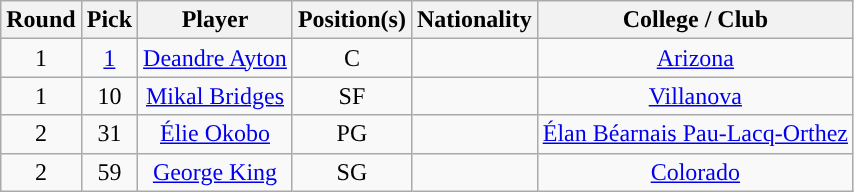<table class="wikitable sortable sortable">
<tr>
<th>Round</th>
<th>Pick</th>
<th>Player</th>
<th>Position(s)</th>
<th>Nationality</th>
<th>College / Club</th>
</tr>
<tr style="text-align: center">
<td>1</td>
<td><a href='#'>1</a></td>
<td><a href='#'>Deandre Ayton</a></td>
<td>C</td>
<td></td>
<td><a href='#'>Arizona</a></td>
</tr>
<tr style="text-align: center">
<td>1</td>
<td>10</td>
<td><a href='#'>Mikal Bridges</a></td>
<td>SF</td>
<td></td>
<td><a href='#'>Villanova</a></td>
</tr>
<tr style="text-align: center">
<td>2</td>
<td>31</td>
<td><a href='#'>Élie Okobo</a></td>
<td>PG</td>
<td></td>
<td> <a href='#'>Élan Béarnais Pau-Lacq-Orthez</a></td>
</tr>
<tr style="text-align: center">
<td>2</td>
<td>59</td>
<td><a href='#'>George King</a></td>
<td>SG</td>
<td></td>
<td><a href='#'>Colorado</a></td>
</tr>
</table>
